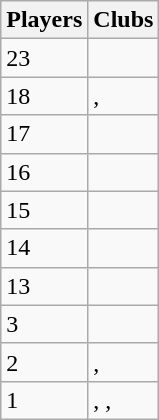<table class="wikitable">
<tr>
<th>Players</th>
<th>Clubs</th>
</tr>
<tr>
<td>23</td>
<td></td>
</tr>
<tr>
<td>18</td>
<td>, </td>
</tr>
<tr>
<td>17</td>
<td></td>
</tr>
<tr>
<td>16</td>
<td></td>
</tr>
<tr>
<td>15</td>
<td></td>
</tr>
<tr>
<td>14</td>
<td></td>
</tr>
<tr>
<td>13</td>
<td></td>
</tr>
<tr>
<td>3</td>
<td><em></em></td>
</tr>
<tr>
<td>2</td>
<td><em></em>, <em></em></td>
</tr>
<tr>
<td>1</td>
<td><em></em>, <em></em>, <em></em></td>
</tr>
</table>
